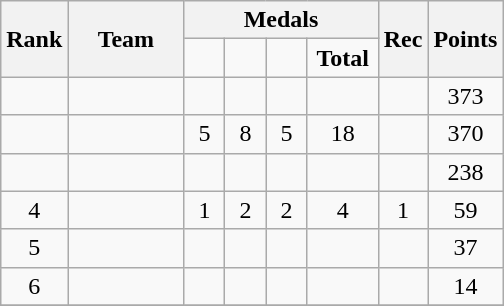<table class="wikitable">
<tr>
<th rowspan=2>Rank</th>
<th style="width:70px;" rowspan="2">Team</th>
<th colspan=4>Medals</th>
<th rowspan=2>Rec</th>
<th rowspan=2>Points</th>
</tr>
<tr style="text-align:center;">
<td style="width:20px; "></td>
<td style="width:20px; "></td>
<td style="width:20px; "></td>
<td style="width:40px; "><strong>Total</strong></td>
</tr>
<tr>
<td align=center></td>
<td></td>
<td align=center></td>
<td align=center></td>
<td align=center></td>
<td align=center></td>
<td align=center></td>
<td align=center>373</td>
</tr>
<tr>
<td align=center></td>
<td></td>
<td align=center>5</td>
<td align=center>8</td>
<td align=center>5</td>
<td align=center>18</td>
<td align=center></td>
<td align=center>370</td>
</tr>
<tr>
<td align=center></td>
<td><strong></strong></td>
<td align=center></td>
<td align=center></td>
<td align=center></td>
<td align=center></td>
<td align=center></td>
<td align=center>238</td>
</tr>
<tr>
<td align=center>4</td>
<td></td>
<td align=center>1</td>
<td align=center>2</td>
<td align=center>2</td>
<td align=center>4</td>
<td align=center>1</td>
<td align=center>59</td>
</tr>
<tr>
<td align=center>5</td>
<td></td>
<td align=center></td>
<td align=center></td>
<td align=center></td>
<td align=center></td>
<td align=center></td>
<td align=center>37</td>
</tr>
<tr>
<td align=center>6</td>
<td></td>
<td align=center></td>
<td align=center></td>
<td align=center></td>
<td align=center></td>
<td align=center></td>
<td align=center>14</td>
</tr>
<tr>
</tr>
</table>
